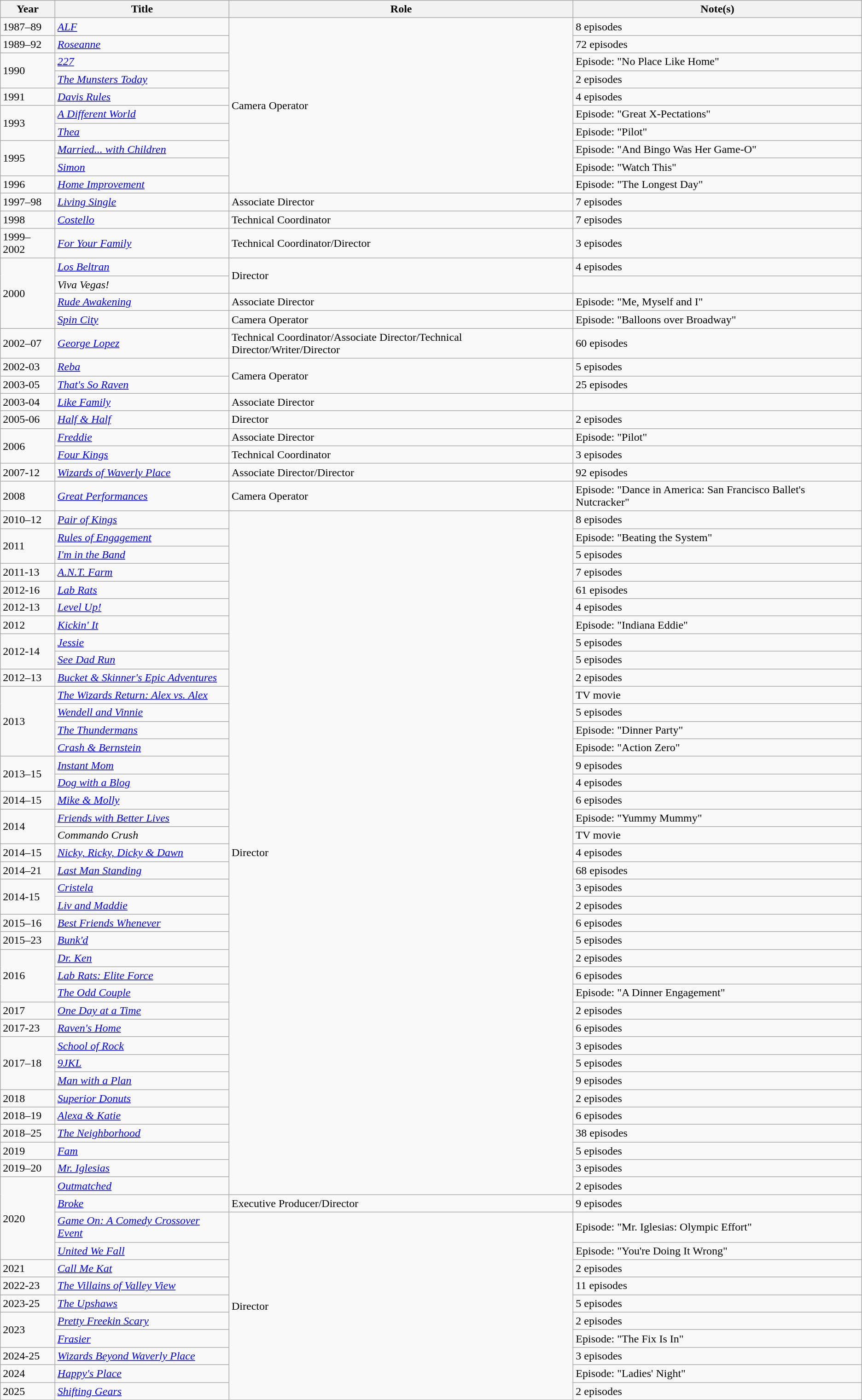<table class="wikitable">
<tr>
<th>Year</th>
<th>Title</th>
<th>Role</th>
<th>Note(s)</th>
</tr>
<tr>
<td>1987–89</td>
<td><em><a href='#'>ALF</a></em></td>
<td rowspan=10>Camera Operator</td>
<td>8 episodes</td>
</tr>
<tr>
<td>1989–92</td>
<td><em><a href='#'>Roseanne</a></em></td>
<td>72 episodes</td>
</tr>
<tr>
<td rowspan=2>1990</td>
<td><em><a href='#'>227</a></em></td>
<td>Episode: "No Place Like Home"</td>
</tr>
<tr>
<td><em><a href='#'>The Munsters Today</a></em></td>
<td>2 episodes</td>
</tr>
<tr>
<td>1991</td>
<td><em><a href='#'>Davis Rules</a></em></td>
<td>4 episodes</td>
</tr>
<tr>
<td rowspan=2>1993</td>
<td><em><a href='#'>A Different World</a></em></td>
<td>Episode: "Great X-Pectations"</td>
</tr>
<tr>
<td><em><a href='#'>Thea</a></em></td>
<td>Episode: "Pilot"</td>
</tr>
<tr>
<td rowspan=2>1995</td>
<td><em><a href='#'>Married... with Children</a></em></td>
<td>Episode: "And Bingo Was Her Game-O"</td>
</tr>
<tr>
<td><em><a href='#'>Simon</a></em></td>
<td>Episode: "Watch This"</td>
</tr>
<tr>
<td>1996</td>
<td><em><a href='#'>Home Improvement</a></em></td>
<td>Episode: "The Longest Day"</td>
</tr>
<tr>
<td>1997–98</td>
<td><em><a href='#'>Living Single</a></em></td>
<td>Associate Director</td>
<td>7 episodes</td>
</tr>
<tr>
<td>1998</td>
<td><em><a href='#'>Costello</a></em></td>
<td>Technical Coordinator</td>
<td>7 episodes</td>
</tr>
<tr>
<td>1999–2002</td>
<td><em><a href='#'>For Your Family</a></em></td>
<td>Technical Coordinator/Director</td>
<td>3 episodes</td>
</tr>
<tr>
<td rowspan=4>2000</td>
<td><em><a href='#'>Los Beltran</a></em></td>
<td rowspan=2>Director</td>
<td>4 episodes</td>
</tr>
<tr>
<td><em>Viva Vegas!</em></td>
<td></td>
</tr>
<tr>
<td><em><a href='#'>Rude Awakening</a></em></td>
<td>Associate Director</td>
<td>Episode: "Me, Myself and I"</td>
</tr>
<tr>
<td><em><a href='#'>Spin City</a></em></td>
<td>Camera Operator</td>
<td>Episode: "Balloons over Broadway"</td>
</tr>
<tr>
<td>2002–07</td>
<td><em><a href='#'>George Lopez</a></em></td>
<td>Technical Coordinator/Associate Director/Technical Director/Writer/Director</td>
<td>60 episodes</td>
</tr>
<tr>
<td>2002-03</td>
<td><em><a href='#'>Reba</a></em></td>
<td rowspan=2>Camera Operator</td>
<td>5 episodes</td>
</tr>
<tr>
<td>2003-05</td>
<td><em><a href='#'>That's So Raven</a></em></td>
<td>25 episodes</td>
</tr>
<tr>
<td>2003-04</td>
<td><em><a href='#'>Like Family</a></em></td>
<td>Associate Director</td>
<td></td>
</tr>
<tr>
<td>2005-06</td>
<td><em><a href='#'>Half & Half</a></em></td>
<td>Director</td>
<td>2 episodes</td>
</tr>
<tr>
<td rowspan=2>2006</td>
<td><em><a href='#'>Freddie</a></em></td>
<td>Associate Director</td>
<td>Episode: "Pilot"</td>
</tr>
<tr>
<td><em><a href='#'>Four Kings</a></em></td>
<td>Technical Coordinator</td>
<td>3 episodes</td>
</tr>
<tr>
<td>2007-12</td>
<td><em><a href='#'>Wizards of Waverly Place</a></em></td>
<td>Associate Director/Director</td>
<td>92 episodes</td>
</tr>
<tr>
<td>2008</td>
<td><em><a href='#'>Great Performances</a></em></td>
<td>Camera Operator</td>
<td>Episode: "Dance in America: San Francisco Ballet's Nutcracker"</td>
</tr>
<tr>
<td>2010–12</td>
<td><em><a href='#'>Pair of Kings</a></em></td>
<td rowspan=39>Director</td>
<td>8 episodes</td>
</tr>
<tr>
<td rowspan=2>2011</td>
<td><em><a href='#'>Rules of Engagement</a></em></td>
<td>Episode: "Beating the System"</td>
</tr>
<tr>
<td><em><a href='#'>I'm in the Band</a></em></td>
<td>5 episodes</td>
</tr>
<tr>
<td>2011-13</td>
<td><em><a href='#'>A.N.T. Farm</a></em></td>
<td>7 episodes</td>
</tr>
<tr>
<td>2012-16</td>
<td><em><a href='#'>Lab Rats</a></em></td>
<td>61 episodes</td>
</tr>
<tr>
<td>2012-13</td>
<td><em><a href='#'>Level Up!</a></em></td>
<td>4 episodes</td>
</tr>
<tr>
<td>2012</td>
<td><em><a href='#'>Kickin' It</a></em></td>
<td>Episode: "Indiana Eddie"</td>
</tr>
<tr>
<td rowspan=2>2012-14</td>
<td><em><a href='#'>Jessie</a></em></td>
<td>5 episodes</td>
</tr>
<tr>
<td><em><a href='#'>See Dad Run</a></em></td>
<td>5 episodes</td>
</tr>
<tr>
<td>2012–13</td>
<td><em><a href='#'>Bucket & Skinner's Epic Adventures</a></em></td>
<td>2 episodes</td>
</tr>
<tr>
<td rowspan=4>2013</td>
<td><em><a href='#'>The Wizards Return: Alex vs. Alex</a></em></td>
<td>TV movie</td>
</tr>
<tr>
<td><em><a href='#'>Wendell and Vinnie</a></em></td>
<td>5 episodes</td>
</tr>
<tr>
<td><em><a href='#'>The Thundermans</a></em></td>
<td>Episode: "Dinner Party"</td>
</tr>
<tr>
<td><em><a href='#'>Crash & Bernstein</a></em></td>
<td>Episode: "Action Zero"</td>
</tr>
<tr>
<td rowspan=2>2013–15</td>
<td><em><a href='#'>Instant Mom</a></em></td>
<td>9 episodes</td>
</tr>
<tr>
<td><em><a href='#'>Dog with a Blog</a></em></td>
<td>4 episodes</td>
</tr>
<tr>
<td>2014–15</td>
<td><em><a href='#'>Mike & Molly</a></em></td>
<td>6 episodes</td>
</tr>
<tr>
<td rowspan=2>2014</td>
<td><em><a href='#'>Friends with Better Lives</a></em></td>
<td>Episode: "Yummy Mummy"</td>
</tr>
<tr>
<td><em>Commando Crush</em></td>
<td>TV movie</td>
</tr>
<tr>
<td>2014–15</td>
<td><em><a href='#'>Nicky, Ricky, Dicky & Dawn</a></em></td>
<td>4 episodes</td>
</tr>
<tr>
<td>2014–21</td>
<td><em><a href='#'>Last Man Standing</a></em></td>
<td>68 episodes</td>
</tr>
<tr>
<td rowspan=2>2014-15</td>
<td><em><a href='#'>Cristela</a></em></td>
<td>3 episodes</td>
</tr>
<tr>
<td><em><a href='#'>Liv and Maddie</a></em></td>
<td>2 episodes</td>
</tr>
<tr>
<td>2015–16</td>
<td><em><a href='#'>Best Friends Whenever</a></em></td>
<td>6 episodes</td>
</tr>
<tr>
<td>2015–23</td>
<td><em><a href='#'>Bunk'd</a></em></td>
<td>5 episodes</td>
</tr>
<tr>
<td rowspan=3>2016</td>
<td><em><a href='#'>Dr. Ken</a></em></td>
<td>2 episodes</td>
</tr>
<tr>
<td><em><a href='#'>Lab Rats: Elite Force</a></em></td>
<td>6 episodes</td>
</tr>
<tr>
<td><em><a href='#'>The Odd Couple</a></em></td>
<td>Episode: "A Dinner Engagement"</td>
</tr>
<tr>
<td>2017</td>
<td><em><a href='#'>One Day at a Time</a></em></td>
<td>2 episodes</td>
</tr>
<tr>
<td>2017-23</td>
<td><em><a href='#'>Raven's Home</a></em></td>
<td>6 episodes</td>
</tr>
<tr>
<td rowspan=3>2017–18</td>
<td><em><a href='#'>School of Rock</a></em></td>
<td>3 episodes</td>
</tr>
<tr>
<td><em><a href='#'>9JKL</a></em></td>
<td>5 episodes</td>
</tr>
<tr>
<td><em><a href='#'>Man with a Plan</a></em></td>
<td>9 episodes</td>
</tr>
<tr>
<td>2018</td>
<td><em><a href='#'>Superior Donuts</a></em></td>
<td>2 episodes</td>
</tr>
<tr>
<td>2018–19</td>
<td><em><a href='#'>Alexa & Katie</a></em></td>
<td>6 episodes</td>
</tr>
<tr>
<td>2018–25</td>
<td><em><a href='#'>The Neighborhood</a></em></td>
<td>38 episodes</td>
</tr>
<tr>
<td>2019</td>
<td><em><a href='#'>Fam</a></em></td>
<td>5 episodes</td>
</tr>
<tr>
<td>2019–20</td>
<td><em><a href='#'>Mr. Iglesias</a></em></td>
<td>3 episodes</td>
</tr>
<tr>
<td rowspan=4>2020</td>
<td><em><a href='#'>Outmatched</a></em></td>
<td>2 episodes</td>
</tr>
<tr>
<td><em><a href='#'>Broke</a></em></td>
<td>Executive Producer/Director</td>
<td>9 episodes</td>
</tr>
<tr>
<td><em><a href='#'>Game On: A Comedy Crossover Event</a></em></td>
<td rowspan=10>Director</td>
<td>Episode: "Mr. Iglesias: Olympic Effort"</td>
</tr>
<tr>
<td><em><a href='#'>United We Fall</a></em></td>
<td>Episode: "You're Doing It Wrong"</td>
</tr>
<tr>
<td>2021</td>
<td><em><a href='#'>Call Me Kat</a></em></td>
<td>2 episodes</td>
</tr>
<tr>
<td>2022-23</td>
<td><em><a href='#'>The Villains of Valley View</a></em></td>
<td>11 episodes</td>
</tr>
<tr>
<td>2023-25</td>
<td><em><a href='#'>The Upshaws</a></em></td>
<td>5 episodes</td>
</tr>
<tr>
<td rowspan=2>2023</td>
<td><em><a href='#'>Pretty Freekin Scary</a></em></td>
<td>2 episodes</td>
</tr>
<tr>
<td><em><a href='#'>Frasier</a></em></td>
<td>Episode: "The Fix Is In"</td>
</tr>
<tr>
<td>2024-25</td>
<td><em><a href='#'>Wizards Beyond Waverly Place</a></em></td>
<td>3 episodes</td>
</tr>
<tr>
<td>2024</td>
<td><em><a href='#'> Happy's Place</a></em></td>
<td>Episode: "Ladies' Night"</td>
</tr>
<tr>
<td>2025</td>
<td><em><a href='#'>Shifting Gears</a></em></td>
<td>2 episodes</td>
</tr>
</table>
